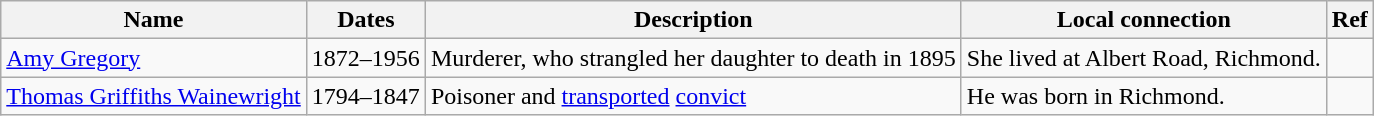<table class="wikitable sortable">
<tr>
<th width=>Name</th>
<th width=>Dates</th>
<th width=>Description</th>
<th width=>Local connection</th>
<th width=>Ref</th>
</tr>
<tr>
<td><a href='#'>Amy Gregory</a></td>
<td>1872–1956</td>
<td>Murderer, who strangled her daughter to death in 1895</td>
<td>She lived at Albert Road, Richmond.</td>
<td></td>
</tr>
<tr>
<td><a href='#'>Thomas Griffiths Wainewright</a></td>
<td>1794–1847</td>
<td>Poisoner and <a href='#'>transported</a> <a href='#'>convict</a></td>
<td>He was born in Richmond.</td>
<td></td>
</tr>
</table>
